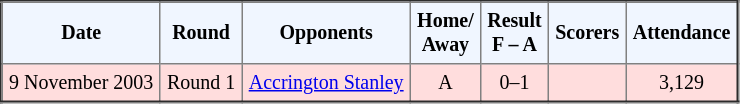<table border="2" cellpadding="4" style="border-collapse:collapse; text-align:center; font-size:smaller;">
<tr style="background:#f0f6ff;">
<th><strong>Date</strong></th>
<th><strong>Round</strong></th>
<th><strong>Opponents</strong></th>
<th><strong>Home/<br>Away</strong></th>
<th><strong>Result<br>F – A</strong></th>
<th><strong>Scorers</strong></th>
<th><strong>Attendance</strong></th>
</tr>
<tr bgcolor="#ffdddd">
<td>9 November 2003</td>
<td>Round 1</td>
<td><a href='#'>Accrington Stanley</a></td>
<td>A</td>
<td>0–1</td>
<td></td>
<td>3,129</td>
</tr>
</table>
